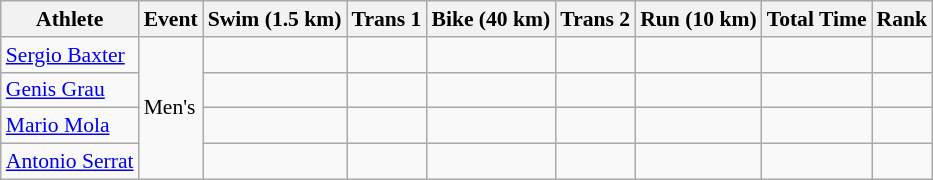<table class="wikitable" style="font-size:90%">
<tr>
<th>Athlete</th>
<th>Event</th>
<th>Swim (1.5 km)</th>
<th>Trans 1</th>
<th>Bike (40 km)</th>
<th>Trans 2</th>
<th>Run (10 km)</th>
<th>Total Time</th>
<th>Rank</th>
</tr>
<tr align=center>
<td align=left><a href='#'>Sergio Baxter</a></td>
<td align=left rowspan=4>Men's</td>
<td></td>
<td></td>
<td></td>
<td></td>
<td></td>
<td></td>
<td></td>
</tr>
<tr align=center>
<td align=left><a href='#'>Genis Grau</a></td>
<td></td>
<td></td>
<td></td>
<td></td>
<td></td>
<td></td>
<td></td>
</tr>
<tr align=center>
<td align=left><a href='#'>Mario Mola</a></td>
<td></td>
<td></td>
<td></td>
<td></td>
<td></td>
<td></td>
<td></td>
</tr>
<tr align=center>
<td align=left><a href='#'>Antonio Serrat</a></td>
<td></td>
<td></td>
<td></td>
<td></td>
<td></td>
<td></td>
<td></td>
</tr>
</table>
